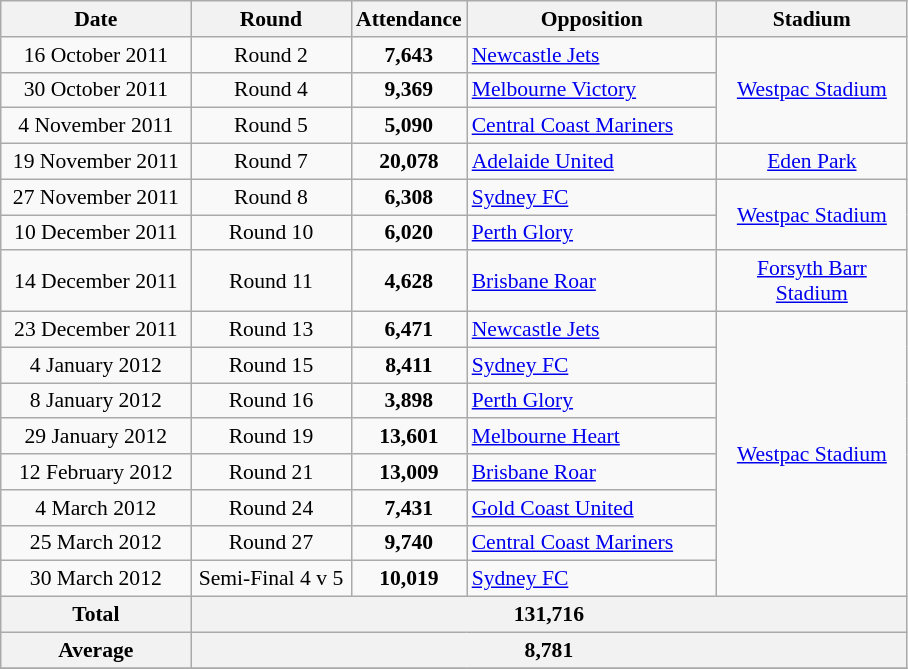<table class="wikitable" style="text-align: center; font-size:90%">
<tr>
<th width=120>Date</th>
<th width=100>Round</th>
<th width=70>Attendance</th>
<th width=160>Opposition</th>
<th width=120>Stadium</th>
</tr>
<tr>
<td>16 October 2011</td>
<td>Round 2</td>
<td><strong>7,643</strong></td>
<td align=left> <a href='#'>Newcastle Jets</a></td>
<td rowspan=3><a href='#'>Westpac Stadium</a></td>
</tr>
<tr>
<td>30 October 2011</td>
<td>Round 4</td>
<td><strong>9,369</strong></td>
<td align=left> <a href='#'>Melbourne Victory</a></td>
</tr>
<tr>
<td>4 November 2011</td>
<td>Round 5</td>
<td><strong>5,090</strong></td>
<td align=left> <a href='#'>Central Coast Mariners</a></td>
</tr>
<tr>
<td>19 November 2011</td>
<td>Round 7</td>
<td><strong>20,078</strong></td>
<td align=left> <a href='#'>Adelaide United</a></td>
<td><a href='#'>Eden Park</a></td>
</tr>
<tr>
<td>27 November 2011</td>
<td>Round 8</td>
<td><strong>6,308</strong></td>
<td align=left> <a href='#'>Sydney FC</a></td>
<td rowspan=2><a href='#'>Westpac Stadium</a></td>
</tr>
<tr>
<td>10 December 2011</td>
<td>Round 10</td>
<td><strong>6,020</strong></td>
<td align=left> <a href='#'>Perth Glory</a></td>
</tr>
<tr>
<td>14 December 2011</td>
<td>Round 11</td>
<td><strong>4,628</strong></td>
<td align=left> <a href='#'>Brisbane Roar</a></td>
<td><a href='#'>Forsyth Barr Stadium</a></td>
</tr>
<tr>
<td>23 December 2011</td>
<td>Round 13</td>
<td><strong>6,471</strong></td>
<td align=left> <a href='#'>Newcastle Jets</a></td>
<td rowspan=8><a href='#'>Westpac Stadium</a></td>
</tr>
<tr>
<td>4 January 2012</td>
<td>Round 15</td>
<td><strong>8,411</strong></td>
<td align=left> <a href='#'>Sydney FC</a></td>
</tr>
<tr>
<td>8 January 2012</td>
<td>Round 16</td>
<td><strong>3,898</strong></td>
<td align=left> <a href='#'>Perth Glory</a></td>
</tr>
<tr>
<td>29 January 2012</td>
<td>Round 19</td>
<td><strong>13,601</strong></td>
<td align=left> <a href='#'>Melbourne Heart</a></td>
</tr>
<tr>
<td>12 February 2012</td>
<td>Round 21</td>
<td><strong>13,009</strong></td>
<td align=left> <a href='#'>Brisbane Roar</a></td>
</tr>
<tr>
<td>4 March 2012</td>
<td>Round 24</td>
<td><strong>7,431</strong></td>
<td align=left> <a href='#'>Gold Coast United</a></td>
</tr>
<tr>
<td>25 March 2012</td>
<td>Round 27</td>
<td><strong>9,740</strong></td>
<td align=left> <a href='#'>Central Coast Mariners</a></td>
</tr>
<tr>
<td>30 March 2012</td>
<td>Semi-Final 4 v 5</td>
<td><strong>10,019</strong></td>
<td align=left> <a href='#'>Sydney FC</a></td>
</tr>
<tr>
<th>Total</th>
<th colspan=4>131,716</th>
</tr>
<tr>
<th>Average</th>
<th colspan=4>8,781</th>
</tr>
<tr>
</tr>
</table>
